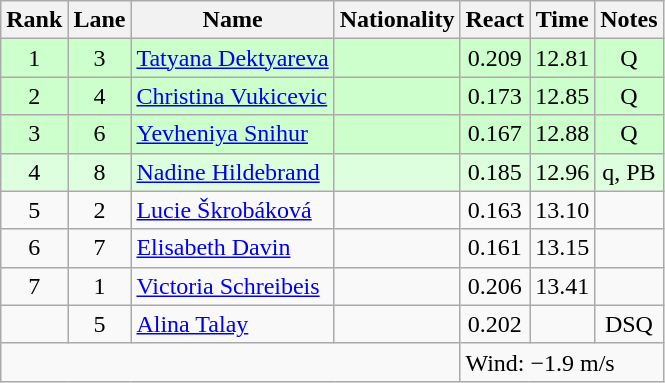<table class="wikitable sortable" style="text-align:center">
<tr>
<th>Rank</th>
<th>Lane</th>
<th>Name</th>
<th>Nationality</th>
<th>React</th>
<th>Time</th>
<th>Notes</th>
</tr>
<tr bgcolor=ccffcc>
<td>1</td>
<td>3</td>
<td align="left"><a href='#'>Tatyana Dektyareva</a></td>
<td align=left></td>
<td>0.209</td>
<td>12.81</td>
<td>Q</td>
</tr>
<tr bgcolor=ccffcc>
<td>2</td>
<td>4</td>
<td align="left"><a href='#'>Christina Vukicevic</a></td>
<td align=left></td>
<td>0.173</td>
<td>12.85</td>
<td>Q</td>
</tr>
<tr bgcolor=ccffcc>
<td>3</td>
<td>6</td>
<td align="left"><a href='#'>Yevheniya Snihur</a></td>
<td align=left></td>
<td>0.167</td>
<td>12.88</td>
<td>Q</td>
</tr>
<tr bgcolor=ddffdd>
<td>4</td>
<td>8</td>
<td align="left"><a href='#'>Nadine Hildebrand</a></td>
<td align=left></td>
<td>0.185</td>
<td>12.96</td>
<td>q, PB</td>
</tr>
<tr>
<td>5</td>
<td>2</td>
<td align="left"><a href='#'>Lucie Škrobáková</a></td>
<td align=left></td>
<td>0.163</td>
<td>13.10</td>
<td></td>
</tr>
<tr>
<td>6</td>
<td>7</td>
<td align="left"><a href='#'>Elisabeth Davin</a></td>
<td align=left></td>
<td>0.161</td>
<td>13.15</td>
<td></td>
</tr>
<tr>
<td>7</td>
<td>1</td>
<td align="left"><a href='#'>Victoria Schreibeis</a></td>
<td align=left></td>
<td>0.206</td>
<td>13.41</td>
<td></td>
</tr>
<tr>
<td></td>
<td>5</td>
<td align="left"><a href='#'>Alina Talay</a></td>
<td align=left></td>
<td>0.202</td>
<td></td>
<td>DSQ</td>
</tr>
<tr>
<td colspan=4></td>
<td colspan=4 align=left>Wind: −1.9 m/s</td>
</tr>
</table>
